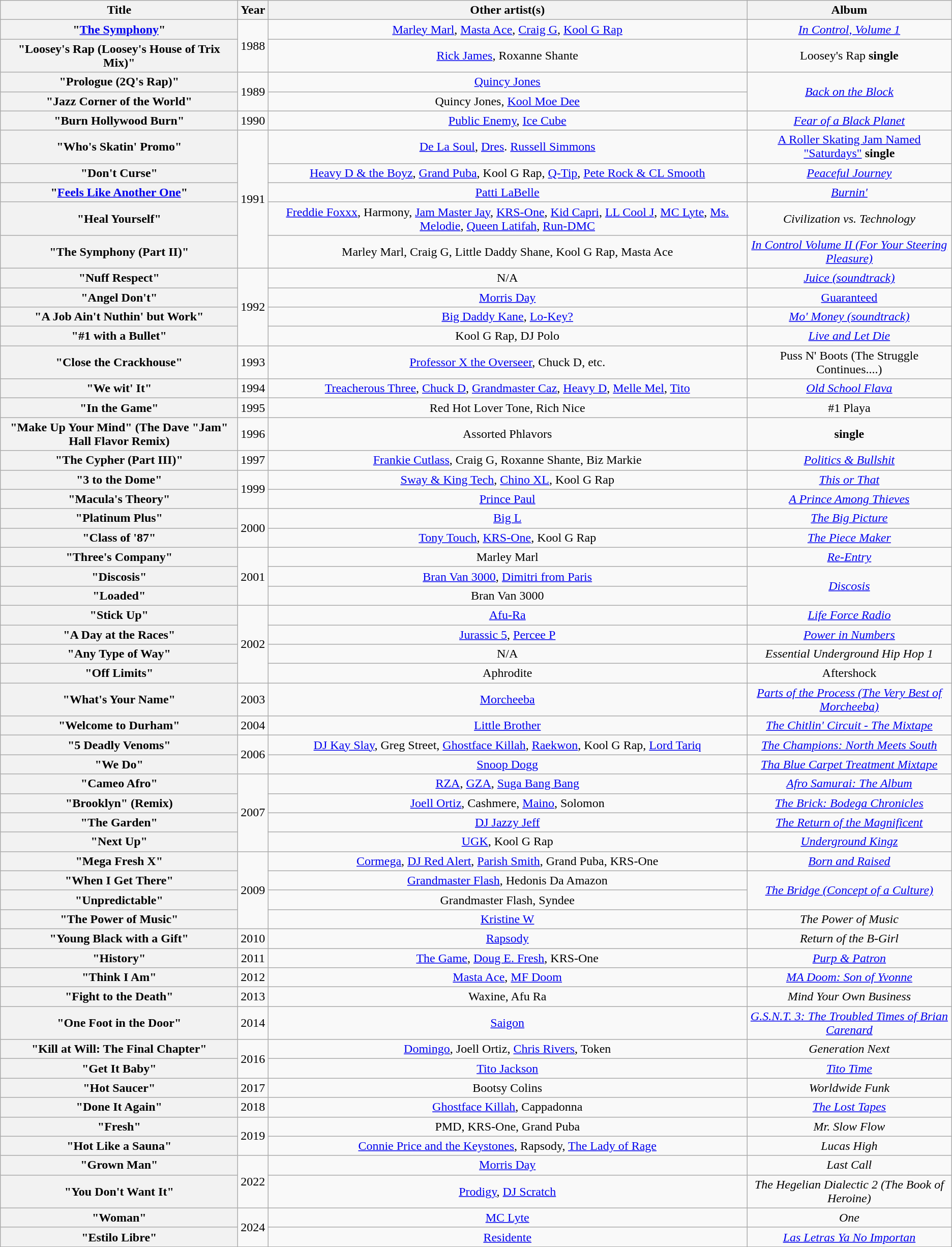<table class="wikitable plainrowheaders" style="text-align:center;">
<tr>
<th scope="col" style="width:19em;">Title</th>
<th scope="col">Year</th>
<th scope="col">Other artist(s)</th>
<th scope="col">Album</th>
</tr>
<tr>
<th scope="row">"<a href='#'>The Symphony</a>"</th>
<td rowspan="2">1988</td>
<td><a href='#'>Marley Marl</a>, <a href='#'>Masta Ace</a>, <a href='#'>Craig G</a>, <a href='#'>Kool G Rap</a></td>
<td><em><a href='#'>In Control, Volume 1</a></em></td>
</tr>
<tr>
<th>"Loosey's Rap (Loosey's House of Trix Mix)"</th>
<td><a href='#'>Rick James</a>, Roxanne Shante</td>
<td>Loosey's Rap <strong>single</strong></td>
</tr>
<tr>
<th scope="row">"Prologue (2Q's Rap)"</th>
<td rowspan="2">1989</td>
<td><a href='#'>Quincy Jones</a></td>
<td rowspan="2"><em><a href='#'>Back on the Block</a></em></td>
</tr>
<tr>
<th scope="row">"Jazz Corner of the World"</th>
<td>Quincy Jones, <a href='#'>Kool Moe Dee</a></td>
</tr>
<tr>
<th scope="row">"Burn Hollywood Burn"</th>
<td>1990</td>
<td><a href='#'>Public Enemy</a>, <a href='#'>Ice Cube</a></td>
<td><em><a href='#'>Fear of a Black Planet</a></em></td>
</tr>
<tr>
<th scope="row">"Who's Skatin' Promo"</th>
<td rowspan="5">1991</td>
<td><a href='#'>De La Soul</a>, <a href='#'>Dres</a>. <a href='#'>Russell Simmons</a></td>
<td><a href='#'>A Roller Skating Jam Named "Saturdays"</a> <strong>single</strong></td>
</tr>
<tr>
<th scope="row">"Don't Curse"</th>
<td><a href='#'>Heavy D & the Boyz</a>, <a href='#'>Grand Puba</a>, Kool G Rap, <a href='#'>Q-Tip</a>, <a href='#'>Pete Rock & CL Smooth</a></td>
<td><em><a href='#'>Peaceful Journey</a></em></td>
</tr>
<tr>
<th scope="row">"<a href='#'>Feels Like Another One</a>"</th>
<td><a href='#'>Patti LaBelle</a></td>
<td><em><a href='#'>Burnin'</a></em></td>
</tr>
<tr>
<th scope="row">"Heal Yourself"</th>
<td><a href='#'>Freddie Foxxx</a>, Harmony, <a href='#'>Jam Master Jay</a>, <a href='#'>KRS-One</a>, <a href='#'>Kid Capri</a>, <a href='#'>LL Cool J</a>, <a href='#'>MC Lyte</a>, <a href='#'>Ms. Melodie</a>, <a href='#'>Queen Latifah</a>, <a href='#'>Run-DMC</a></td>
<td><em>Civilization vs. Technology</em></td>
</tr>
<tr>
<th>"The Symphony (Part II)"</th>
<td>Marley Marl, Craig G, Little Daddy Shane, Kool G Rap, Masta Ace</td>
<td><em><a href='#'>In Control Volume II (For Your Steering Pleasure)</a></em></td>
</tr>
<tr>
<th scope="row">"Nuff Respect"</th>
<td rowspan="4">1992</td>
<td>N/A</td>
<td><em><a href='#'>Juice (soundtrack)</a></em></td>
</tr>
<tr>
<th>"Angel Don't"</th>
<td><a href='#'>Morris Day</a></td>
<td><a href='#'>Guaranteed</a></td>
</tr>
<tr>
<th scope="row">"A Job Ain't Nuthin' but Work"</th>
<td><a href='#'>Big Daddy Kane</a>, <a href='#'>Lo-Key?</a></td>
<td><em><a href='#'>Mo' Money (soundtrack)</a></em></td>
</tr>
<tr>
<th scope="row">"#1 with a Bullet"</th>
<td>Kool G Rap, DJ Polo</td>
<td><em><a href='#'>Live and Let Die</a></em></td>
</tr>
<tr>
<th>"Close the Crackhouse"</th>
<td>1993</td>
<td><a href='#'>Professor X the Overseer</a>, Chuck D, etc.</td>
<td>Puss N' Boots (The Struggle Continues....)</td>
</tr>
<tr>
<th scope="row">"We wit' It"</th>
<td>1994</td>
<td><a href='#'>Treacherous Three</a>, <a href='#'>Chuck D</a>, <a href='#'>Grandmaster Caz</a>, <a href='#'>Heavy D</a>, <a href='#'>Melle Mel</a>, <a href='#'>Tito</a></td>
<td><em><a href='#'>Old School Flava</a></em></td>
</tr>
<tr>
<th>"In the Game"</th>
<td>1995</td>
<td>Red Hot Lover Tone, Rich Nice</td>
<td>#1 Playa</td>
</tr>
<tr>
<th scope="row">"Make Up Your Mind" (The Dave "Jam" Hall Flavor Remix)</th>
<td>1996</td>
<td>Assorted Phlavors</td>
<td><strong>single</strong></td>
</tr>
<tr>
<th>"The Cypher (Part III)"</th>
<td>1997</td>
<td><a href='#'>Frankie Cutlass</a>, Craig G, Roxanne Shante, Biz Markie</td>
<td><em><a href='#'>Politics & Bullshit</a></em></td>
</tr>
<tr>
<th>"3 to the Dome"</th>
<td rowspan="2">1999</td>
<td><a href='#'>Sway & King Tech</a>, <a href='#'>Chino XL</a>, Kool G Rap</td>
<td><em><a href='#'>This or That</a></em></td>
</tr>
<tr>
<th scope="row">"Macula's Theory"</th>
<td><a href='#'>Prince Paul</a></td>
<td><em><a href='#'>A Prince Among Thieves</a></em></td>
</tr>
<tr>
<th scope="row">"Platinum Plus"</th>
<td rowspan="2">2000</td>
<td><a href='#'>Big L</a></td>
<td><em><a href='#'>The Big Picture</a></em></td>
</tr>
<tr>
<th scope="row">"Class of '87"</th>
<td><a href='#'>Tony Touch</a>, <a href='#'>KRS-One</a>, Kool G Rap</td>
<td><em><a href='#'>The Piece Maker</a></em></td>
</tr>
<tr>
<th scope="row">"Three's Company"</th>
<td rowspan="3">2001</td>
<td>Marley Marl</td>
<td><em><a href='#'>Re-Entry</a></em></td>
</tr>
<tr>
<th scope="row">"Discosis"</th>
<td><a href='#'>Bran Van 3000</a>, <a href='#'>Dimitri from Paris</a></td>
<td rowspan="2"><em><a href='#'>Discosis</a></em></td>
</tr>
<tr>
<th scope="row">"Loaded"</th>
<td>Bran Van 3000</td>
</tr>
<tr>
<th scope="row">"Stick Up"</th>
<td rowspan="4">2002</td>
<td><a href='#'>Afu-Ra</a></td>
<td><em><a href='#'>Life Force Radio</a></em></td>
</tr>
<tr>
<th scope="row">"A Day at the Races"</th>
<td><a href='#'>Jurassic 5</a>, <a href='#'>Percee P</a></td>
<td><em><a href='#'>Power in Numbers</a></em></td>
</tr>
<tr>
<th scope="row">"Any Type of Way"</th>
<td>N/A</td>
<td><em>Essential Underground Hip Hop 1</em></td>
</tr>
<tr>
<th>"Off Limits"</th>
<td>Aphrodite</td>
<td>Aftershock</td>
</tr>
<tr>
<th scope="row">"What's Your Name"</th>
<td>2003</td>
<td><a href='#'>Morcheeba</a></td>
<td><em><a href='#'>Parts of the Process (The Very Best of Morcheeba)</a></em></td>
</tr>
<tr>
<th scope="row">"Welcome to Durham"</th>
<td>2004</td>
<td><a href='#'>Little Brother</a></td>
<td><em><a href='#'>The Chitlin' Circuit - The Mixtape</a></em></td>
</tr>
<tr>
<th scope="row">"5 Deadly Venoms"</th>
<td rowspan="2">2006</td>
<td><a href='#'>DJ Kay Slay</a>, Greg Street, <a href='#'>Ghostface Killah</a>, <a href='#'>Raekwon</a>, Kool G Rap, <a href='#'>Lord Tariq</a></td>
<td><em><a href='#'>The Champions: North Meets South</a></em></td>
</tr>
<tr>
<th scope="row">"We Do"</th>
<td><a href='#'>Snoop Dogg</a></td>
<td><em><a href='#'>Tha Blue Carpet Treatment Mixtape</a></em></td>
</tr>
<tr>
<th scope="row">"Cameo Afro"</th>
<td rowspan="4">2007</td>
<td><a href='#'>RZA</a>, <a href='#'>GZA</a>, <a href='#'>Suga Bang Bang</a></td>
<td><em><a href='#'>Afro Samurai: The Album</a></em></td>
</tr>
<tr>
<th scope="row">"Brooklyn" (Remix)</th>
<td><a href='#'>Joell Ortiz</a>, Cashmere, <a href='#'>Maino</a>, Solomon</td>
<td><em><a href='#'>The Brick: Bodega Chronicles</a></em></td>
</tr>
<tr>
<th scope="row">"The Garden"</th>
<td><a href='#'>DJ Jazzy Jeff</a></td>
<td><em><a href='#'>The Return of the Magnificent</a></em></td>
</tr>
<tr>
<th scope="row">"Next Up"</th>
<td><a href='#'>UGK</a>, Kool G Rap</td>
<td><em><a href='#'>Underground Kingz</a></em></td>
</tr>
<tr>
<th scope="row">"Mega Fresh X"</th>
<td rowspan="4">2009</td>
<td><a href='#'>Cormega</a>, <a href='#'>DJ Red Alert</a>, <a href='#'>Parish Smith</a>, Grand Puba, KRS-One</td>
<td><em><a href='#'>Born and Raised</a></em></td>
</tr>
<tr>
<th scope="row">"When I Get There"</th>
<td><a href='#'>Grandmaster Flash</a>, Hedonis Da Amazon</td>
<td rowspan="2"><em><a href='#'>The Bridge (Concept of a Culture)</a></em></td>
</tr>
<tr>
<th scope="row">"Unpredictable"</th>
<td>Grandmaster Flash, Syndee</td>
</tr>
<tr>
<th>"The Power of Music"</th>
<td><a href='#'>Kristine W</a></td>
<td><em>The Power of Music</em></td>
</tr>
<tr>
<th scope="row">"Young Black with a Gift"</th>
<td>2010</td>
<td><a href='#'>Rapsody</a></td>
<td><em>Return of the B-Girl</em></td>
</tr>
<tr>
<th scope="row">"History"</th>
<td>2011</td>
<td><a href='#'>The Game</a>, <a href='#'>Doug E. Fresh</a>, KRS-One</td>
<td><em><a href='#'>Purp & Patron</a></em></td>
</tr>
<tr>
<th scope="row">"Think I Am"</th>
<td>2012</td>
<td><a href='#'>Masta Ace</a>, <a href='#'>MF Doom</a></td>
<td><em><a href='#'>MA Doom: Son of Yvonne</a></em></td>
</tr>
<tr>
<th>"Fight to the Death"</th>
<td>2013</td>
<td>Waxine, Afu Ra</td>
<td><em>Mind Your Own Business</em></td>
</tr>
<tr>
<th scope="row">"One Foot in the Door"</th>
<td>2014</td>
<td><a href='#'>Saigon</a></td>
<td><em><a href='#'>G.S.N.T. 3: The Troubled Times of Brian Carenard</a></em></td>
</tr>
<tr>
<th scope="row">"Kill at Will: The Final Chapter"</th>
<td rowspan="2">2016</td>
<td><a href='#'>Domingo</a>, Joell Ortiz, <a href='#'>Chris Rivers</a>, Token</td>
<td><em>Generation Next</em></td>
</tr>
<tr>
<th scope="row">"Get It Baby"</th>
<td><a href='#'>Tito Jackson</a></td>
<td><em><a href='#'>Tito Time</a></em></td>
</tr>
<tr>
<th>"Hot Saucer"</th>
<td>2017</td>
<td>Bootsy Colins</td>
<td><em>Worldwide Funk</em></td>
</tr>
<tr>
<th>"Done It Again"</th>
<td>2018</td>
<td><a href='#'>Ghostface Killah</a>, Cappadonna</td>
<td><a href='#'><em>The Lost Tapes</em></a></td>
</tr>
<tr>
<th>"Fresh"</th>
<td rowspan="2">2019</td>
<td>PMD, KRS-One, Grand Puba</td>
<td><em>Mr. Slow Flow</em></td>
</tr>
<tr>
<th>"Hot Like a Sauna"</th>
<td><a href='#'>Connie Price and the Keystones</a>, Rapsody, <a href='#'>The Lady of Rage</a></td>
<td><em>Lucas High</em></td>
</tr>
<tr>
<th>"Grown Man"</th>
<td rowspan="2">2022</td>
<td><a href='#'>Morris Day</a></td>
<td><em>Last Call</em></td>
</tr>
<tr>
<th scope="row">"You Don't Want It"</th>
<td><a href='#'>Prodigy</a>, <a href='#'>DJ Scratch</a></td>
<td><em>The Hegelian Dialectic 2 (The Book of Heroine)</em></td>
</tr>
<tr>
<th>"Woman"</th>
<td rowspan="2">2024</td>
<td><a href='#'>MC Lyte</a></td>
<td><em>One</em></td>
</tr>
<tr>
<th>"Estilo Libre"</th>
<td><a href='#'>Residente</a></td>
<td><em><a href='#'>Las Letras Ya No Importan</a></em></td>
</tr>
</table>
